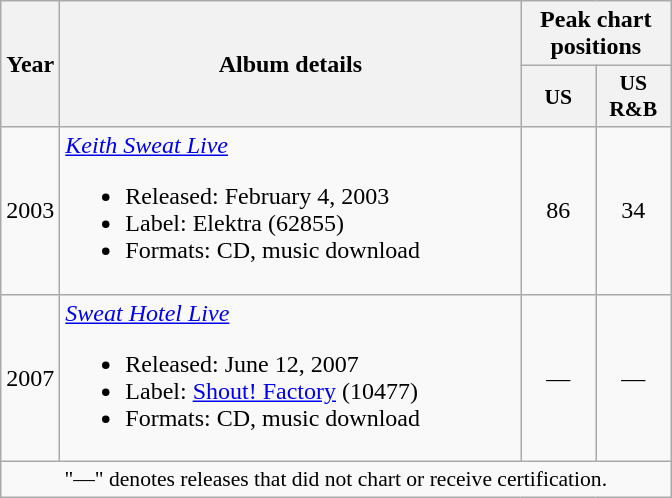<table class="wikitable plainrowheaders" style="text-align:center;">
<tr>
<th scope="col" rowspan="2">Year</th>
<th scope="col" rowspan="2" style="width:300px;">Album details</th>
<th scope="col" colspan="2">Peak chart positions</th>
</tr>
<tr>
<th scope="col" style="width:3em;font-size:90%;">US<br></th>
<th scope="col" style="width:3em;font-size:90%;">US R&B<br></th>
</tr>
<tr>
<td>2003</td>
<td style="text-align:left;"><em><a href='#'>Keith Sweat Live</a></em><br><ul><li>Released: February 4, 2003</li><li>Label: Elektra (62855)</li><li>Formats: CD, music download</li></ul></td>
<td>86</td>
<td>34</td>
</tr>
<tr>
<td>2007</td>
<td style="text-align:left;"><em><a href='#'>Sweat Hotel Live</a></em><br><ul><li>Released: June 12, 2007</li><li>Label: <a href='#'>Shout! Factory</a> (10477)</li><li>Formats: CD, music download</li></ul></td>
<td>—</td>
<td>—</td>
</tr>
<tr>
<td colspan="6" style="font-size:90%">"—" denotes releases that did not chart or receive certification.</td>
</tr>
</table>
